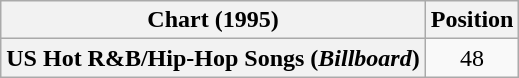<table class="wikitable plainrowheaders" style="text-align:center">
<tr>
<th scope="col">Chart (1995)</th>
<th scope="col">Position</th>
</tr>
<tr>
<th scope="row">US Hot R&B/Hip-Hop Songs (<em>Billboard</em>)</th>
<td>48</td>
</tr>
</table>
